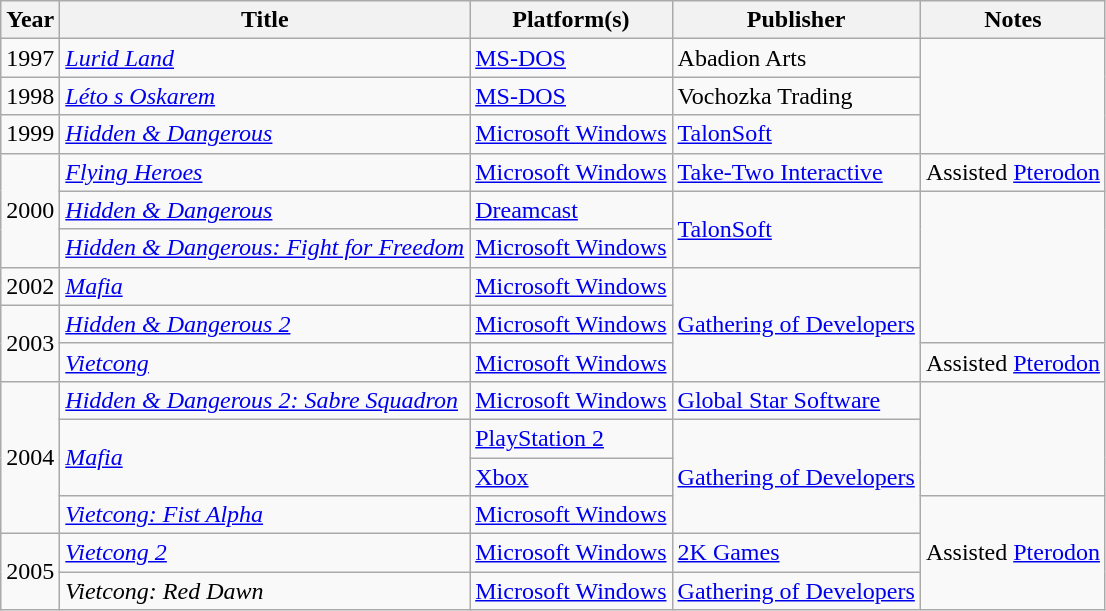<table class="wikitable sortable">
<tr>
<th>Year</th>
<th>Title</th>
<th>Platform(s)</th>
<th>Publisher</th>
<th>Notes</th>
</tr>
<tr>
<td>1997</td>
<td><em><a href='#'>Lurid Land</a></em></td>
<td><a href='#'>MS-DOS</a></td>
<td>Abadion Arts</td>
<td rowspan="3"></td>
</tr>
<tr>
<td>1998</td>
<td><em><a href='#'>Léto s Oskarem</a></em></td>
<td><a href='#'>MS-DOS</a></td>
<td>Vochozka Trading</td>
</tr>
<tr>
<td>1999</td>
<td><em><a href='#'>Hidden & Dangerous</a></em></td>
<td><a href='#'>Microsoft Windows</a></td>
<td><a href='#'>TalonSoft</a></td>
</tr>
<tr>
<td rowspan="3">2000</td>
<td><em><a href='#'>Flying Heroes</a></em></td>
<td><a href='#'>Microsoft Windows</a></td>
<td><a href='#'>Take-Two Interactive</a></td>
<td>Assisted <a href='#'>Pterodon</a></td>
</tr>
<tr>
<td><em><a href='#'>Hidden & Dangerous</a></em></td>
<td><a href='#'>Dreamcast</a></td>
<td rowspan="2"><a href='#'>TalonSoft</a></td>
<td rowspan="4"></td>
</tr>
<tr>
<td><em><a href='#'>Hidden & Dangerous: Fight for Freedom</a></em></td>
<td><a href='#'>Microsoft Windows</a></td>
</tr>
<tr>
<td>2002</td>
<td><em><a href='#'>Mafia</a></em></td>
<td><a href='#'>Microsoft Windows</a></td>
<td rowspan="3"><a href='#'>Gathering of Developers</a></td>
</tr>
<tr>
<td rowspan="2">2003</td>
<td><em><a href='#'>Hidden & Dangerous 2</a></em></td>
<td><a href='#'>Microsoft Windows</a></td>
</tr>
<tr>
<td><em><a href='#'>Vietcong</a></em></td>
<td><a href='#'>Microsoft Windows</a></td>
<td>Assisted <a href='#'>Pterodon</a></td>
</tr>
<tr>
<td rowspan="4">2004</td>
<td><em><a href='#'>Hidden & Dangerous 2: Sabre Squadron</a></em></td>
<td><a href='#'>Microsoft Windows</a></td>
<td><a href='#'>Global Star Software</a></td>
<td rowspan="3"></td>
</tr>
<tr>
<td rowspan="2"><em><a href='#'>Mafia</a></em></td>
<td><a href='#'>PlayStation 2</a></td>
<td rowspan="3"><a href='#'>Gathering of Developers</a></td>
</tr>
<tr>
<td><a href='#'>Xbox</a></td>
</tr>
<tr>
<td><em><a href='#'>Vietcong: Fist Alpha</a></em></td>
<td><a href='#'>Microsoft Windows</a></td>
<td rowspan="3">Assisted <a href='#'>Pterodon</a></td>
</tr>
<tr>
<td rowspan="2">2005</td>
<td><em><a href='#'>Vietcong 2</a></em></td>
<td><a href='#'>Microsoft Windows</a></td>
<td><a href='#'>2K Games</a></td>
</tr>
<tr>
<td><em>Vietcong: Red Dawn</em></td>
<td><a href='#'>Microsoft Windows</a></td>
<td><a href='#'>Gathering of Developers</a></td>
</tr>
</table>
